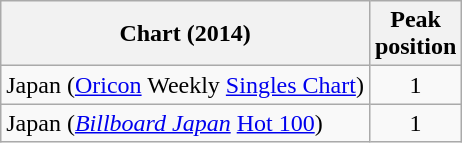<table class="wikitable sortable" border="1">
<tr>
<th>Chart (2014)</th>
<th>Peak<br>position</th>
</tr>
<tr>
<td>Japan (<a href='#'>Oricon</a> Weekly <a href='#'>Singles Chart</a>)</td>
<td style="text-align:center;">1</td>
</tr>
<tr>
<td>Japan (<em><a href='#'>Billboard Japan</a></em> <a href='#'>Hot 100</a>)</td>
<td style="text-align:center;">1</td>
</tr>
</table>
